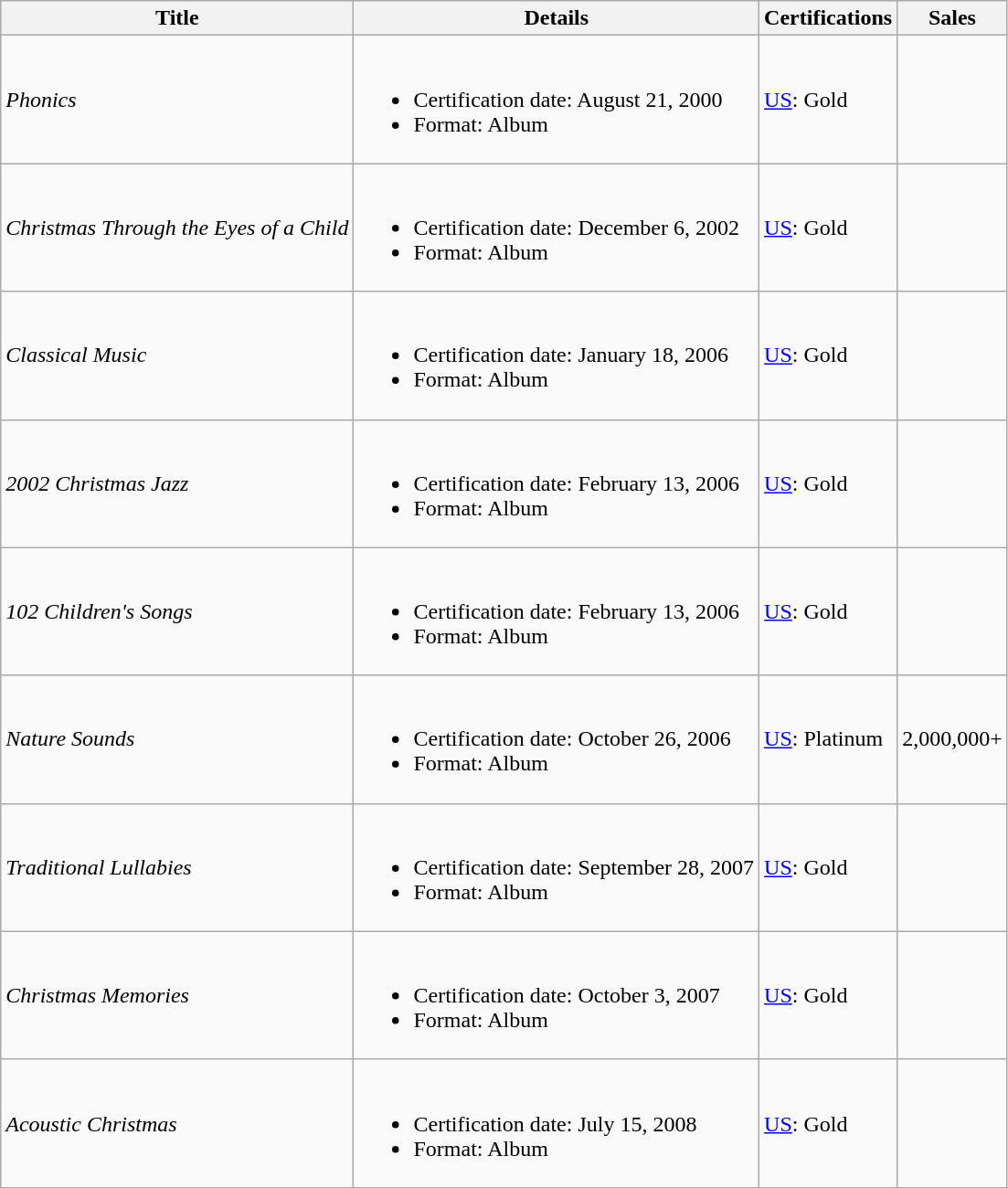<table class="wikitable" border="1">
<tr>
<th>Title</th>
<th>Details</th>
<th>Certifications</th>
<th>Sales</th>
</tr>
<tr>
<td><em>Phonics</em></td>
<td><br><ul><li>Certification date: August 21, 2000</li><li>Format: Album</li></ul></td>
<td><a href='#'>US</a>: Gold</td>
<td></td>
</tr>
<tr>
<td><em>Christmas Through the Eyes of a Child</em></td>
<td><br><ul><li>Certification date: December 6, 2002</li><li>Format: Album</li></ul></td>
<td><a href='#'>US</a>: Gold</td>
<td></td>
</tr>
<tr>
<td><em>Classical Music</em></td>
<td><br><ul><li>Certification date: January 18, 2006</li><li>Format: Album</li></ul></td>
<td><a href='#'>US</a>: Gold</td>
<td></td>
</tr>
<tr>
<td><em>2002 Christmas Jazz</em></td>
<td><br><ul><li>Certification date: February 13, 2006</li><li>Format: Album</li></ul></td>
<td><a href='#'>US</a>: Gold</td>
<td></td>
</tr>
<tr>
<td><em>102 Children's Songs</em></td>
<td><br><ul><li>Certification date: February 13, 2006</li><li>Format: Album</li></ul></td>
<td><a href='#'>US</a>: Gold</td>
<td></td>
</tr>
<tr>
<td><em>Nature Sounds</em></td>
<td><br><ul><li>Certification date: October 26, 2006</li><li>Format: Album</li></ul></td>
<td><a href='#'>US</a>: Platinum</td>
<td>2,000,000+</td>
</tr>
<tr>
<td><em>Traditional Lullabies</em></td>
<td><br><ul><li>Certification date: September 28, 2007</li><li>Format: Album</li></ul></td>
<td><a href='#'>US</a>: Gold</td>
<td></td>
</tr>
<tr>
<td><em>Christmas Memories</em></td>
<td><br><ul><li>Certification date: October 3, 2007</li><li>Format: Album</li></ul></td>
<td><a href='#'>US</a>: Gold</td>
<td></td>
</tr>
<tr>
<td><em>Acoustic Christmas</em></td>
<td><br><ul><li>Certification date: July 15, 2008</li><li>Format: Album</li></ul></td>
<td><a href='#'>US</a>: Gold</td>
<td></td>
</tr>
<tr>
</tr>
</table>
